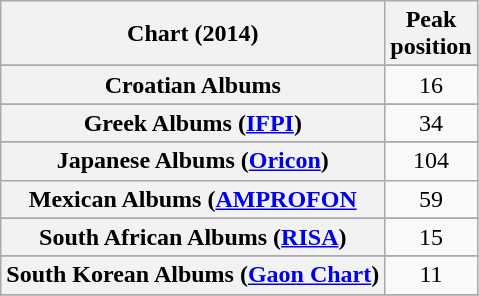<table class="wikitable sortable plainrowheaders" style="text-align:center;">
<tr>
<th scope="col">Chart (2014)</th>
<th scope="col">Peak<br>position</th>
</tr>
<tr>
</tr>
<tr>
</tr>
<tr>
</tr>
<tr>
</tr>
<tr>
</tr>
<tr>
<th scope="row">Croatian Albums</th>
<td>16</td>
</tr>
<tr>
</tr>
<tr>
</tr>
<tr>
</tr>
<tr>
</tr>
<tr>
</tr>
<tr>
<th scope="row">Greek Albums (<a href='#'>IFPI</a>)</th>
<td>34</td>
</tr>
<tr>
</tr>
<tr>
</tr>
<tr>
</tr>
<tr>
<th scope="row">Japanese Albums (<a href='#'>Oricon</a>)</th>
<td>104</td>
</tr>
<tr>
<th scope="row">Mexican Albums (<a href='#'>AMPROFON</a></th>
<td>59</td>
</tr>
<tr>
</tr>
<tr>
</tr>
<tr>
</tr>
<tr>
<th scope="row">South African Albums (<a href='#'>RISA</a>)</th>
<td style="text-align:center;">15</td>
</tr>
<tr>
</tr>
<tr>
</tr>
<tr>
<th scope="row">South Korean Albums (<a href='#'>Gaon Chart</a>)</th>
<td>11</td>
</tr>
<tr>
</tr>
<tr>
</tr>
<tr>
</tr>
</table>
